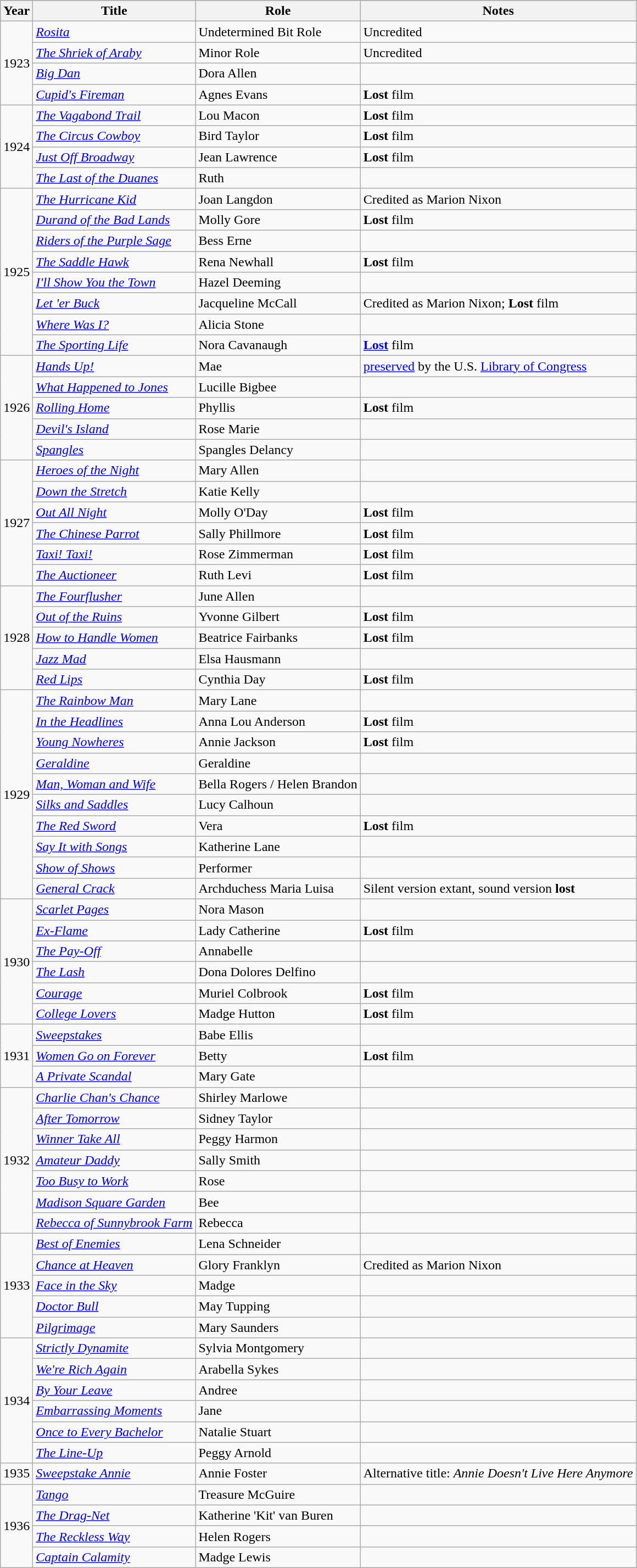<table class="wikitable">
<tr style="background:#b0c4de; text-align:center;">
<th>Year</th>
<th>Title</th>
<th>Role</th>
<th>Notes</th>
</tr>
<tr>
<td rowspan=4>1923</td>
<td><em><a href='#'>Rosita</a></em></td>
<td>Undetermined Bit Role</td>
<td>Uncredited</td>
</tr>
<tr>
<td><em><a href='#'>The Shriek of Araby</a></em></td>
<td>Minor Role</td>
<td>Uncredited</td>
</tr>
<tr>
<td><em><a href='#'>Big Dan</a></em></td>
<td>Dora Allen</td>
<td></td>
</tr>
<tr>
<td><em><a href='#'>Cupid's Fireman</a></em></td>
<td>Agnes Evans</td>
<td><strong>Lost</strong> film</td>
</tr>
<tr>
<td rowspan=4>1924</td>
<td><em><a href='#'>The Vagabond Trail</a></em></td>
<td>Lou Macon</td>
<td><strong>Lost</strong> film</td>
</tr>
<tr>
<td><em><a href='#'>The Circus Cowboy</a></em></td>
<td>Bird Taylor</td>
<td><strong>Lost</strong> film</td>
</tr>
<tr>
<td><em><a href='#'>Just Off Broadway</a></em></td>
<td>Jean Lawrence</td>
<td><strong>Lost</strong> film</td>
</tr>
<tr>
<td><em><a href='#'>The Last of the Duanes</a></em></td>
<td>Ruth</td>
<td></td>
</tr>
<tr>
<td rowspan=8>1925</td>
<td><em><a href='#'>The Hurricane Kid</a></em></td>
<td>Joan Langdon</td>
<td>Credited as Marion Nixon</td>
</tr>
<tr>
<td><em><a href='#'>Durand of the Bad Lands</a></em></td>
<td>Molly Gore</td>
<td><strong>Lost</strong> film</td>
</tr>
<tr>
<td><em><a href='#'>Riders of the Purple Sage</a></em></td>
<td>Bess Erne</td>
<td></td>
</tr>
<tr>
<td><em><a href='#'>The Saddle Hawk</a></em></td>
<td>Rena Newhall</td>
<td><strong>Lost</strong> film</td>
</tr>
<tr>
<td><em><a href='#'>I'll Show You the Town</a></em></td>
<td>Hazel Deeming</td>
<td></td>
</tr>
<tr>
<td><em><a href='#'>Let 'er Buck</a></em></td>
<td>Jacqueline McCall</td>
<td>Credited as Marion Nixon; <strong>Lost</strong> film</td>
</tr>
<tr>
<td><em><a href='#'>Where Was I?</a></em></td>
<td>Alicia Stone</td>
<td></td>
</tr>
<tr>
<td><em><a href='#'>The Sporting Life</a></em></td>
<td>Nora Cavanaugh</td>
<td><strong><a href='#'>Lost</a></strong> film</td>
</tr>
<tr>
<td rowspan=5>1926</td>
<td><em><a href='#'>Hands Up!</a></em></td>
<td>Mae</td>
<td><a href='#'>preserved</a> by the U.S. <a href='#'>Library of Congress</a></td>
</tr>
<tr>
<td><em><a href='#'>What Happened to Jones</a></em></td>
<td>Lucille Bigbee</td>
<td></td>
</tr>
<tr>
<td><em><a href='#'>Rolling Home</a></em></td>
<td>Phyllis</td>
<td><strong>Lost</strong> film</td>
</tr>
<tr>
<td><em><a href='#'>Devil's Island</a></em></td>
<td>Rose Marie</td>
<td></td>
</tr>
<tr>
<td><em><a href='#'>Spangles</a></em></td>
<td>Spangles Delancy</td>
<td></td>
</tr>
<tr>
<td rowspan=6>1927</td>
<td><em><a href='#'>Heroes of the Night</a></em></td>
<td>Mary Allen</td>
<td></td>
</tr>
<tr>
<td><em><a href='#'>Down the Stretch</a></em></td>
<td>Katie Kelly</td>
<td></td>
</tr>
<tr>
<td><em><a href='#'>Out All Night</a></em></td>
<td>Molly O'Day</td>
<td><strong>Lost</strong> film</td>
</tr>
<tr>
<td><em><a href='#'>The Chinese Parrot</a></em></td>
<td>Sally Phillmore</td>
<td><strong>Lost</strong> film</td>
</tr>
<tr>
<td><em><a href='#'>Taxi! Taxi!</a></em></td>
<td>Rose Zimmerman</td>
<td><strong>Lost</strong> film</td>
</tr>
<tr>
<td><em><a href='#'>The Auctioneer</a></em></td>
<td>Ruth Levi</td>
<td><strong>Lost</strong> film</td>
</tr>
<tr>
<td rowspan=5>1928</td>
<td><em><a href='#'>The Fourflusher</a></em></td>
<td>June Allen</td>
<td></td>
</tr>
<tr>
<td><em><a href='#'>Out of the Ruins</a></em></td>
<td>Yvonne Gilbert</td>
<td><strong>Lost</strong> film</td>
</tr>
<tr>
<td><em><a href='#'>How to Handle Women</a></em></td>
<td>Beatrice Fairbanks</td>
<td><strong>Lost</strong> film</td>
</tr>
<tr>
<td><em><a href='#'>Jazz Mad</a></em></td>
<td>Elsa Hausmann</td>
<td></td>
</tr>
<tr>
<td><em><a href='#'>Red Lips</a></em></td>
<td>Cynthia Day</td>
<td><strong>Lost</strong> film</td>
</tr>
<tr>
<td rowspan=10>1929</td>
<td><em><a href='#'>The Rainbow Man</a></em></td>
<td>Mary Lane</td>
<td></td>
</tr>
<tr>
<td><em><a href='#'>In the Headlines</a></em></td>
<td>Anna Lou Anderson</td>
<td><strong>Lost</strong> film</td>
</tr>
<tr>
<td><em><a href='#'>Young Nowheres</a></em></td>
<td>Annie Jackson</td>
<td><strong>Lost</strong> film</td>
</tr>
<tr>
<td><em><a href='#'>Geraldine</a></em></td>
<td>Geraldine</td>
<td></td>
</tr>
<tr>
<td><em><a href='#'>Man, Woman and Wife</a></em></td>
<td>Bella Rogers / Helen Brandon</td>
<td></td>
</tr>
<tr>
<td><em><a href='#'>Silks and Saddles</a></em></td>
<td>Lucy Calhoun</td>
<td></td>
</tr>
<tr>
<td><em><a href='#'>The Red Sword</a></em></td>
<td>Vera</td>
<td><strong>Lost</strong> film</td>
</tr>
<tr>
<td><em><a href='#'>Say It with Songs</a></em></td>
<td>Katherine Lane</td>
<td></td>
</tr>
<tr>
<td><em><a href='#'>Show of Shows</a></em></td>
<td>Performer</td>
<td></td>
</tr>
<tr>
<td><em><a href='#'>General Crack</a></em></td>
<td>Archduchess Maria Luisa</td>
<td>Silent version extant, sound version <strong>lost</strong></td>
</tr>
<tr>
<td rowspan=6>1930</td>
<td><em><a href='#'>Scarlet Pages</a></em></td>
<td>Nora Mason</td>
<td></td>
</tr>
<tr>
<td><em><a href='#'>Ex-Flame</a></em></td>
<td>Lady Catherine</td>
<td><strong>Lost</strong> film</td>
</tr>
<tr>
<td><em><a href='#'>The Pay-Off</a></em></td>
<td>Annabelle</td>
<td></td>
</tr>
<tr>
<td><em><a href='#'>The Lash</a></em></td>
<td>Dona Dolores Delfino</td>
<td></td>
</tr>
<tr>
<td><em><a href='#'>Courage</a></em></td>
<td>Muriel Colbrook</td>
<td><strong>Lost</strong> film</td>
</tr>
<tr>
<td><em><a href='#'>College Lovers</a></em></td>
<td>Madge Hutton</td>
<td><strong>Lost</strong> film</td>
</tr>
<tr>
<td rowspan=3>1931</td>
<td><em><a href='#'>Sweepstakes</a></em></td>
<td>Babe Ellis</td>
<td></td>
</tr>
<tr>
<td><em><a href='#'>Women Go on Forever</a></em></td>
<td>Betty</td>
<td><strong>Lost</strong> film</td>
</tr>
<tr>
<td><em><a href='#'>A Private Scandal</a></em></td>
<td>Mary Gate</td>
<td></td>
</tr>
<tr>
<td rowspan=7>1932</td>
<td><em><a href='#'>Charlie Chan's Chance</a></em></td>
<td>Shirley Marlowe</td>
<td></td>
</tr>
<tr>
<td><em><a href='#'>After Tomorrow</a></em></td>
<td>Sidney Taylor</td>
<td></td>
</tr>
<tr>
<td><em><a href='#'>Winner Take All</a></em></td>
<td>Peggy Harmon</td>
<td></td>
</tr>
<tr>
<td><em><a href='#'>Amateur Daddy</a></em></td>
<td>Sally Smith</td>
<td></td>
</tr>
<tr>
<td><em><a href='#'>Too Busy to Work</a></em></td>
<td>Rose</td>
<td></td>
</tr>
<tr>
<td><em><a href='#'>Madison Square Garden</a></em></td>
<td>Bee</td>
<td></td>
</tr>
<tr>
<td><em><a href='#'>Rebecca of Sunnybrook Farm</a></em></td>
<td>Rebecca</td>
<td></td>
</tr>
<tr>
<td rowspan=5>1933</td>
<td><em><a href='#'>Best of Enemies</a></em></td>
<td>Lena Schneider</td>
<td></td>
</tr>
<tr>
<td><em><a href='#'>Chance at Heaven</a></em></td>
<td>Glory Franklyn</td>
<td>Credited as Marion Nixon</td>
</tr>
<tr>
<td><em><a href='#'>Face in the Sky</a></em></td>
<td>Madge</td>
<td></td>
</tr>
<tr>
<td><em><a href='#'>Doctor Bull</a></em></td>
<td>May Tupping</td>
<td></td>
</tr>
<tr>
<td><em><a href='#'>Pilgrimage</a></em></td>
<td>Mary Saunders</td>
<td></td>
</tr>
<tr>
<td rowspan=6>1934</td>
<td><em><a href='#'>Strictly Dynamite</a></em></td>
<td>Sylvia Montgomery</td>
<td></td>
</tr>
<tr>
<td><em><a href='#'>We're Rich Again</a></em></td>
<td>Arabella Sykes</td>
<td></td>
</tr>
<tr>
<td><em><a href='#'>By Your Leave</a></em></td>
<td>Andree</td>
<td></td>
</tr>
<tr>
<td><em><a href='#'>Embarrassing Moments</a></em></td>
<td>Jane</td>
<td></td>
</tr>
<tr>
<td><em><a href='#'>Once to Every Bachelor</a></em></td>
<td>Natalie Stuart</td>
<td></td>
</tr>
<tr>
<td><em><a href='#'>The Line-Up</a></em></td>
<td>Peggy Arnold</td>
<td></td>
</tr>
<tr>
<td>1935</td>
<td><em><a href='#'>Sweepstake Annie</a></em></td>
<td>Annie Foster</td>
<td>Alternative title: <em>Annie Doesn't Live Here Anymore</em></td>
</tr>
<tr>
<td rowspan=4>1936</td>
<td><em><a href='#'>Tango</a></em></td>
<td>Treasure McGuire</td>
<td></td>
</tr>
<tr>
<td><em><a href='#'>The Drag-Net</a></em></td>
<td>Katherine 'Kit' van Buren</td>
<td></td>
</tr>
<tr>
<td><em><a href='#'>The Reckless Way </a></em></td>
<td>Helen Rogers</td>
<td></td>
</tr>
<tr>
<td><em><a href='#'>Captain Calamity</a></em></td>
<td>Madge Lewis</td>
<td></td>
</tr>
</table>
